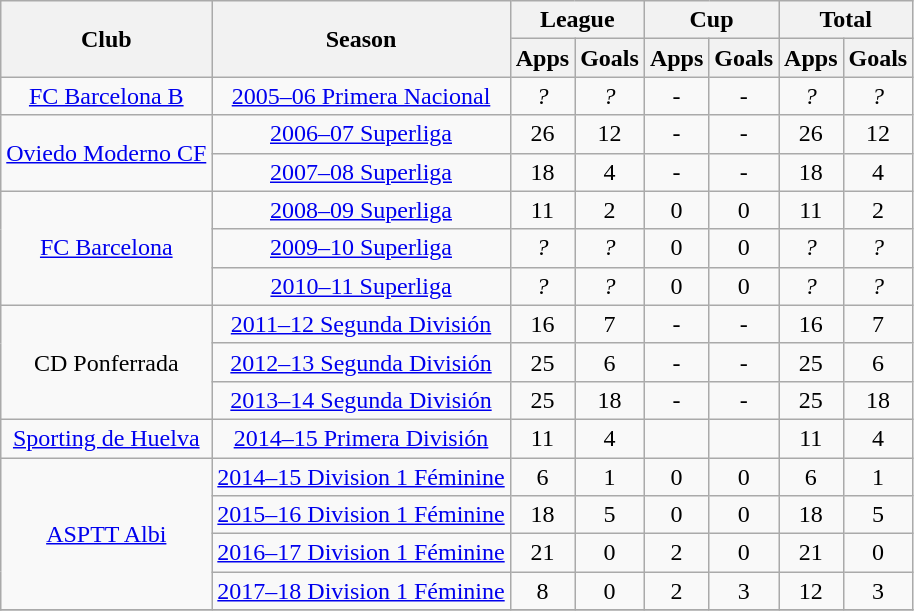<table class="wikitable" style="font-size:100%; text-align: center;">
<tr>
<th rowspan=2>Club</th>
<th rowspan=2>Season</th>
<th colspan=2>League</th>
<th colspan=2>Cup</th>
<th colspan=2>Total</th>
</tr>
<tr>
<th>Apps</th>
<th>Goals</th>
<th>Apps</th>
<th>Goals</th>
<th>Apps</th>
<th>Goals</th>
</tr>
<tr>
<td><a href='#'>FC Barcelona B</a></td>
<td><a href='#'>2005–06 Primera Nacional</a></td>
<td><em>?</em></td>
<td><em>?</em></td>
<td>-</td>
<td>-</td>
<td><em>?</em></td>
<td><em>?</em></td>
</tr>
<tr>
<td rowspan=2 valign="center"><a href='#'>Oviedo Moderno CF</a></td>
<td><a href='#'>2006–07 Superliga</a></td>
<td>26</td>
<td>12</td>
<td>-</td>
<td>-</td>
<td>26</td>
<td>12</td>
</tr>
<tr>
<td><a href='#'>2007–08 Superliga</a></td>
<td>18</td>
<td>4</td>
<td>-</td>
<td>-</td>
<td>18</td>
<td>4</td>
</tr>
<tr>
<td rowspan=3 valign="center"><a href='#'>FC Barcelona</a></td>
<td><a href='#'>2008–09 Superliga</a></td>
<td>11</td>
<td>2</td>
<td>0</td>
<td>0</td>
<td>11</td>
<td>2</td>
</tr>
<tr>
<td><a href='#'>2009–10 Superliga</a></td>
<td><em>?</em></td>
<td><em>?</em></td>
<td>0</td>
<td>0</td>
<td><em>?</em></td>
<td><em>?</em></td>
</tr>
<tr>
<td><a href='#'>2010–11 Superliga</a></td>
<td><em>?</em></td>
<td><em>?</em></td>
<td>0</td>
<td>0</td>
<td><em>?</em></td>
<td><em>?</em></td>
</tr>
<tr>
<td rowspan=3 valign="center">CD Ponferrada</td>
<td><a href='#'>2011–12 Segunda División</a></td>
<td>16</td>
<td>7</td>
<td>-</td>
<td>-</td>
<td>16</td>
<td>7</td>
</tr>
<tr>
<td><a href='#'>2012–13 Segunda División</a></td>
<td>25</td>
<td>6</td>
<td>-</td>
<td>-</td>
<td>25</td>
<td>6</td>
</tr>
<tr>
<td><a href='#'>2013–14 Segunda División</a></td>
<td>25</td>
<td>18</td>
<td>-</td>
<td>-</td>
<td>25</td>
<td>18</td>
</tr>
<tr>
<td><a href='#'>Sporting de Huelva</a></td>
<td><a href='#'>2014–15 Primera División</a></td>
<td>11</td>
<td>4</td>
<td></td>
<td></td>
<td>11</td>
<td>4</td>
</tr>
<tr>
<td rowspan=4 valign="center"><a href='#'>ASPTT Albi</a></td>
<td><a href='#'>2014–15 Division 1 Féminine</a></td>
<td>6</td>
<td>1</td>
<td>0</td>
<td>0</td>
<td>6</td>
<td>1</td>
</tr>
<tr>
<td><a href='#'>2015–16 Division 1 Féminine</a></td>
<td>18</td>
<td>5</td>
<td>0</td>
<td>0</td>
<td>18</td>
<td>5</td>
</tr>
<tr>
<td><a href='#'>2016–17 Division 1 Féminine</a></td>
<td>21</td>
<td>0</td>
<td>2</td>
<td>0</td>
<td>21</td>
<td>0</td>
</tr>
<tr>
<td><a href='#'>2017–18 Division 1 Féminine</a></td>
<td>8</td>
<td>0</td>
<td>2</td>
<td>3</td>
<td>12</td>
<td>3</td>
</tr>
<tr>
</tr>
</table>
